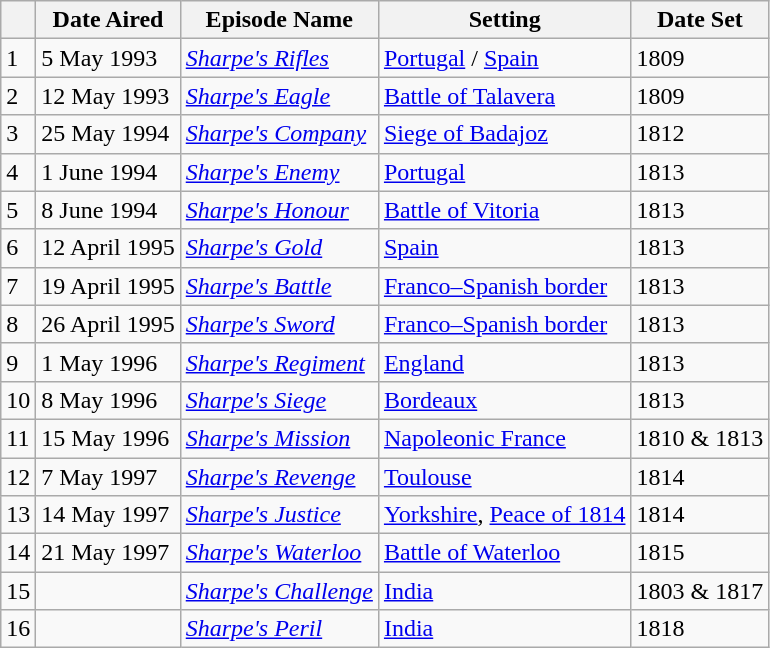<table class="wikitable sortable plainrowheaders">
<tr>
<th></th>
<th>Date Aired</th>
<th>Episode Name</th>
<th>Setting</th>
<th>Date Set</th>
</tr>
<tr>
<td>1</td>
<td>5 May 1993</td>
<td><a href='#'><em>Sharpe's Rifles</em></a></td>
<td><a href='#'>Portugal</a> / <a href='#'>Spain</a></td>
<td>1809</td>
</tr>
<tr>
<td>2</td>
<td>12 May 1993</td>
<td><a href='#'><em>Sharpe's Eagle</em></a></td>
<td><a href='#'>Battle of Talavera</a></td>
<td>1809</td>
</tr>
<tr>
<td>3</td>
<td>25 May 1994</td>
<td><a href='#'><em>Sharpe's Company</em></a></td>
<td><a href='#'>Siege of Badajoz</a></td>
<td>1812</td>
</tr>
<tr>
<td>4</td>
<td>1 June 1994</td>
<td><a href='#'><em>Sharpe's Enemy</em></a></td>
<td><a href='#'>Portugal</a></td>
<td>1813</td>
</tr>
<tr>
<td>5</td>
<td>8 June 1994</td>
<td><a href='#'><em>Sharpe's Honour</em></a></td>
<td><a href='#'>Battle of Vitoria</a></td>
<td>1813</td>
</tr>
<tr>
<td>6</td>
<td>12 April 1995</td>
<td><a href='#'><em>Sharpe's Gold</em></a></td>
<td><a href='#'>Spain</a></td>
<td>1813</td>
</tr>
<tr>
<td>7</td>
<td>19 April 1995</td>
<td><a href='#'><em>Sharpe's Battle</em></a></td>
<td><a href='#'>Franco–Spanish border</a></td>
<td>1813</td>
</tr>
<tr>
<td>8</td>
<td>26 April 1995</td>
<td><a href='#'><em>Sharpe's Sword</em></a></td>
<td><a href='#'>Franco–Spanish border</a></td>
<td>1813</td>
</tr>
<tr>
<td>9</td>
<td>1 May 1996</td>
<td><a href='#'><em>Sharpe's Regiment</em></a></td>
<td><a href='#'>England</a></td>
<td>1813</td>
</tr>
<tr>
<td>10</td>
<td>8 May 1996</td>
<td><a href='#'><em>Sharpe's Siege</em></a></td>
<td><a href='#'>Bordeaux</a></td>
<td>1813</td>
</tr>
<tr>
<td>11</td>
<td>15 May 1996</td>
<td><em><a href='#'>Sharpe's Mission</a></em></td>
<td><a href='#'>Napoleonic France</a></td>
<td>1810 & 1813</td>
</tr>
<tr>
<td>12</td>
<td>7 May 1997</td>
<td><a href='#'><em>Sharpe's Revenge</em></a></td>
<td><a href='#'>Toulouse</a></td>
<td>1814</td>
</tr>
<tr>
<td>13</td>
<td>14 May 1997</td>
<td><em><a href='#'>Sharpe's Justice</a></em></td>
<td><a href='#'>Yorkshire</a>, <a href='#'>Peace of 1814</a></td>
<td>1814</td>
</tr>
<tr>
<td>14</td>
<td>21 May 1997</td>
<td><a href='#'><em>Sharpe's Waterloo</em></a></td>
<td><a href='#'>Battle of Waterloo</a></td>
<td>1815</td>
</tr>
<tr>
<td>15</td>
<td></td>
<td><em><a href='#'>Sharpe's Challenge</a></em></td>
<td><a href='#'>India</a></td>
<td>1803 & 1817</td>
</tr>
<tr>
<td>16</td>
<td></td>
<td><em><a href='#'>Sharpe's Peril</a></em></td>
<td><a href='#'>India</a></td>
<td>1818</td>
</tr>
</table>
